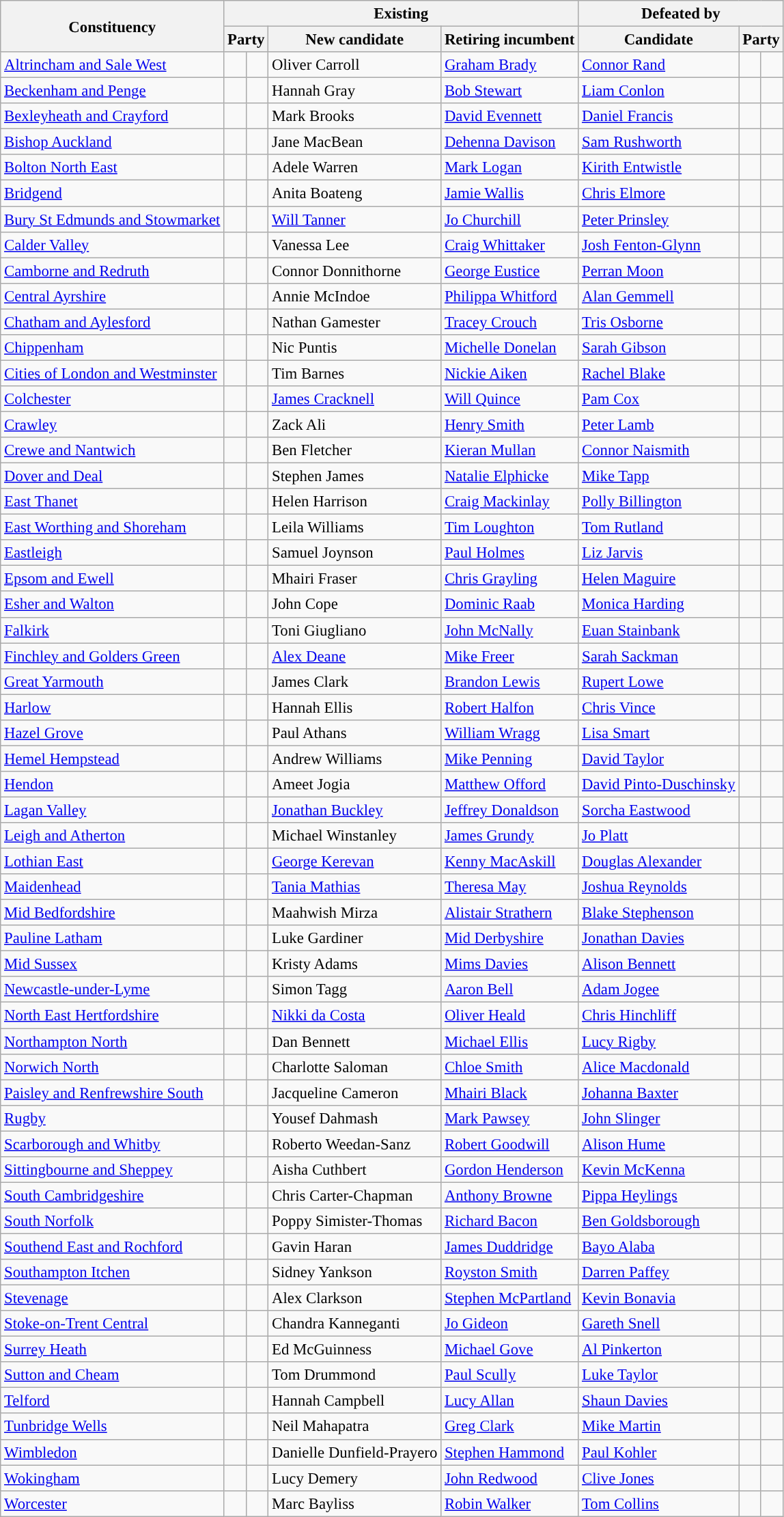<table class="wikitable sortable" style="font-size:95%;">
<tr>
<th rowspan=2>Constituency</th>
<th colspan=4>Existing</th>
<th colspan=3>Defeated by</th>
</tr>
<tr>
<th colspan="2">Party</th>
<th>New candidate</th>
<th>Retiring incumbent</th>
<th>Candidate</th>
<th colspan=2>Party</th>
</tr>
<tr>
<td><a href='#'>Altrincham and Sale West</a></td>
<td style="background-color: "></td>
<td></td>
<td data-sort-value="Carroll, Oliver">Oliver Carroll</td>
<td data-sort-value="Brady, Graham"><a href='#'>Graham Brady</a></td>
<td data-sort-value="Rand, Connor"><a href='#'>Connor Rand</a></td>
<td style="background-color: "></td>
<td></td>
</tr>
<tr>
<td><a href='#'>Beckenham and Penge</a></td>
<td style="background-color: "></td>
<td></td>
<td data-sort-value="Gray, Hannah">Hannah Gray</td>
<td data-sort-value="Stewart, Bob"><a href='#'>Bob Stewart</a></td>
<td data-sort-value="Conlon, Liam"><a href='#'>Liam Conlon</a></td>
<td style="background-color: "></td>
<td></td>
</tr>
<tr>
<td><a href='#'>Bexleyheath and Crayford</a></td>
<td style="background-color: "></td>
<td></td>
<td data-sort-value="Brooks, Mark">Mark Brooks</td>
<td data-sort-value="Evennett, David"><a href='#'>David Evennett</a></td>
<td data-sort-value="Francis, Daniel"><a href='#'>Daniel Francis</a></td>
<td style="background-color: "></td>
<td></td>
</tr>
<tr>
<td><a href='#'>Bishop Auckland</a></td>
<td style="background-color: "></td>
<td></td>
<td data-sort-value="MacBean, Jane">Jane MacBean</td>
<td data-sort-value="Davison, Dehenna"><a href='#'>Dehenna Davison</a></td>
<td data-sort-value="Rushworth, Sam"><a href='#'>Sam Rushworth</a></td>
<td style="background-color: "></td>
<td></td>
</tr>
<tr>
<td><a href='#'>Bolton North East</a></td>
<td style="background-color: "></td>
<td></td>
<td data-sort-value="Warren, Adele">Adele Warren</td>
<td data-sort-value="Logan, Mark"><a href='#'>Mark Logan</a></td>
<td data-sort-value="Entwistle, Kirith"><a href='#'>Kirith Entwistle</a></td>
<td style="background-color: "></td>
<td></td>
</tr>
<tr>
<td><a href='#'>Bridgend</a></td>
<td style="background-color: "></td>
<td></td>
<td data-sort-value="Boateng, Anita">Anita Boateng</td>
<td data-sort-value="Wallis, Jamie"><a href='#'>Jamie Wallis</a></td>
<td data-sort-value="Elmore, Chris"><a href='#'>Chris Elmore</a></td>
<td style="background-color: "></td>
<td></td>
</tr>
<tr>
<td><a href='#'>Bury St Edmunds and Stowmarket</a></td>
<td style="background-color: "></td>
<td></td>
<td data-sort-value="Tanner, Will"><a href='#'>Will Tanner</a></td>
<td data-sort-value="Churchill, Jo"><a href='#'>Jo Churchill</a></td>
<td data-sort-value="Prinsley, Peter"><a href='#'>Peter Prinsley</a></td>
<td style="background-color: "></td>
<td></td>
</tr>
<tr>
<td><a href='#'>Calder Valley</a></td>
<td style="background-color: "></td>
<td></td>
<td data-sort-value="Lee, Vanessa">Vanessa Lee</td>
<td data-sort-value="Whittaker, Craig"><a href='#'>Craig Whittaker</a></td>
<td data-sort-value="Fenton-Glynn, Josh"><a href='#'>Josh Fenton-Glynn</a></td>
<td style="background-color: "></td>
<td></td>
</tr>
<tr>
<td><a href='#'>Camborne and Redruth</a></td>
<td style="background-color: "></td>
<td></td>
<td data-sort-value="Donnithorne, Connor">Connor Donnithorne</td>
<td data-sort-value="Eustice, George"><a href='#'>George Eustice</a></td>
<td data-sort-value="Moon, Perran"><a href='#'>Perran Moon</a></td>
<td style="background-color: "></td>
<td></td>
</tr>
<tr>
<td><a href='#'>Central Ayrshire</a></td>
<td style="background-color: "></td>
<td></td>
<td data-sort-value="McIndoe, Annie">Annie McIndoe</td>
<td data-sort-value="Whitford, Philippa"><a href='#'>Philippa Whitford</a></td>
<td data-sort-value="Gemmell, Alan"><a href='#'>Alan Gemmell</a></td>
<td style="background-color: "></td>
<td></td>
</tr>
<tr>
<td><a href='#'>Chatham and Aylesford</a></td>
<td style="background-color: "></td>
<td></td>
<td data-sort-value="Gamester, Nathan">Nathan Gamester</td>
<td data-sort-value="Crouch, Tracey"><a href='#'>Tracey Crouch</a></td>
<td data-sort-value="Osborne, Tris"><a href='#'>Tris Osborne</a></td>
<td style="background-color: "></td>
<td></td>
</tr>
<tr>
<td><a href='#'>Chippenham</a></td>
<td style="background-color: "></td>
<td></td>
<td data-sort-value="Puntis, Nic">Nic Puntis</td>
<td data-sort-value="Donelan, Michelle"><a href='#'>Michelle Donelan</a></td>
<td data-sort-value="Gibson, Sarah"><a href='#'>Sarah Gibson</a></td>
<td style="background-color: "></td>
<td></td>
</tr>
<tr>
<td><a href='#'>Cities of London and Westminster</a></td>
<td style="background-color: "></td>
<td></td>
<td data-sort-value="Barnes, Tim">Tim Barnes</td>
<td data-sort-value="Aiken, Nickie"><a href='#'>Nickie Aiken</a></td>
<td data-sort-value="Blake, Rachel"><a href='#'>Rachel Blake</a></td>
<td style="background-color: "></td>
<td></td>
</tr>
<tr>
<td><a href='#'>Colchester</a></td>
<td style="background-color: "></td>
<td></td>
<td data-sort-value="Cracknell, James"><a href='#'>James Cracknell</a></td>
<td data-sort-value="Quince, Will"><a href='#'>Will Quince</a></td>
<td data-sort-value="Cox, Pam"><a href='#'>Pam Cox</a></td>
<td style="background-color: "></td>
<td></td>
</tr>
<tr>
<td><a href='#'>Crawley</a></td>
<td style="background-color: "></td>
<td></td>
<td data-sort-value="Ali, Zack">Zack Ali</td>
<td data-sort-value="Smith, Henry"><a href='#'>Henry Smith</a></td>
<td data-sort-value="Lamb, Peter"><a href='#'>Peter Lamb</a></td>
<td style="background-color: "></td>
<td></td>
</tr>
<tr>
<td><a href='#'>Crewe and Nantwich</a></td>
<td style="background-color: "></td>
<td></td>
<td data-sort-value="Fletcher, Ben">Ben Fletcher</td>
<td data-sort-value="Mullan, Kieran"><a href='#'>Kieran Mullan</a></td>
<td data-sort-value="Naismith, Connor"><a href='#'>Connor Naismith</a></td>
<td style="background-color: "></td>
<td></td>
</tr>
<tr>
<td><a href='#'>Dover and Deal</a></td>
<td style="background-color: "></td>
<td></td>
<td data-sort-value="James, Stephen">Stephen James</td>
<td data-sort-value="Elphicke, Natalie"><a href='#'>Natalie Elphicke</a></td>
<td data-sort-value="Tapp, Mike"><a href='#'>Mike Tapp</a></td>
<td style="background-color: "></td>
<td></td>
</tr>
<tr>
<td><a href='#'>East Thanet</a></td>
<td style="background-color: "></td>
<td></td>
<td data-sort-value="Harrison, Helen">Helen Harrison</td>
<td data-sort-value="Mackinlay, Craig"><a href='#'>Craig Mackinlay</a></td>
<td data-sort-value="Billington, Polly"><a href='#'>Polly Billington</a></td>
<td style="background-color: "></td>
<td></td>
</tr>
<tr>
<td><a href='#'>East Worthing and Shoreham</a></td>
<td style="background-color: "></td>
<td></td>
<td data-sort-value="Williams, Leila">Leila Williams</td>
<td data-sort-value="Loughton, Tim"><a href='#'>Tim Loughton</a></td>
<td data-sort-value="Rutland, Tom"><a href='#'>Tom Rutland</a></td>
<td style="background-color: "></td>
<td></td>
</tr>
<tr>
<td><a href='#'>Eastleigh</a></td>
<td style="background-color: "></td>
<td></td>
<td data-sort-value="Joynson, Samuel">Samuel Joynson</td>
<td data-sort-value="Holmes, Paul"><a href='#'>Paul Holmes</a></td>
<td data-sort-value="Jarvis, Liz"><a href='#'>Liz Jarvis</a></td>
<td style="background-color: "></td>
<td></td>
</tr>
<tr>
<td><a href='#'>Epsom and Ewell</a></td>
<td style="background-color: "></td>
<td></td>
<td data-sort-value="Fraser Mhairi">Mhairi Fraser</td>
<td data-sort-value="Grayling, Chris"><a href='#'>Chris Grayling</a></td>
<td data-sort-value="Maguire, Helen"><a href='#'>Helen Maguire</a></td>
<td style="background-color: "></td>
<td></td>
</tr>
<tr>
<td><a href='#'>Esher and Walton</a></td>
<td style="background-color: "></td>
<td></td>
<td data-sort-value="Cope, John">John Cope</td>
<td data-sort-value="Raab, Dominic"><a href='#'>Dominic Raab</a></td>
<td data-sort-value="Harding, Monica"><a href='#'>Monica Harding</a></td>
<td style="background-color: "></td>
<td></td>
</tr>
<tr>
<td><a href='#'>Falkirk</a></td>
<td style="background-color: "></td>
<td></td>
<td data-sort-value="Giugliano, Toni">Toni Giugliano</td>
<td data-sort-value="McNally, John"><a href='#'>John McNally</a></td>
<td data-sort-value="Stainbank, Euan"><a href='#'>Euan Stainbank</a></td>
<td style="background-color: "></td>
<td></td>
</tr>
<tr>
<td><a href='#'>Finchley and Golders Green</a></td>
<td style="background-color: "></td>
<td></td>
<td data-sort-value="Deane, Alex"><a href='#'>Alex Deane</a></td>
<td data-sort-value="Freer, Mike"><a href='#'>Mike Freer</a></td>
<td data-sort-value="Sackman, Sarah"><a href='#'>Sarah Sackman</a></td>
<td style="background-color: "></td>
<td></td>
</tr>
<tr>
<td><a href='#'>Great Yarmouth</a></td>
<td style="background-color: "></td>
<td></td>
<td data-sort-value="Clark, James">James Clark</td>
<td data-sort-value="Lewis, Brandon"><a href='#'>Brandon Lewis</a></td>
<td data-sort-value="Lowe, Rupert"><a href='#'>Rupert Lowe</a></td>
<td style="background-color: "></td>
<td></td>
</tr>
<tr>
<td><a href='#'>Harlow</a></td>
<td style="background-color: "></td>
<td></td>
<td data-sort-value="Ellis, Hannah">Hannah Ellis</td>
<td data-sort-value="Halfon, Robert"><a href='#'>Robert Halfon</a></td>
<td data-sort-value="Vince, Chris"><a href='#'>Chris Vince</a></td>
<td style="background-color: "></td>
<td></td>
</tr>
<tr>
<td><a href='#'>Hazel Grove</a></td>
<td style="background-color: "></td>
<td></td>
<td data-sort-value="Athans, Paul">Paul Athans</td>
<td data-sort-value="Wragg, William"><a href='#'>William Wragg</a></td>
<td data-sort-value="Smart, Lisa"><a href='#'>Lisa Smart</a></td>
<td style="background-color: "></td>
<td></td>
</tr>
<tr>
<td><a href='#'>Hemel Hempstead</a></td>
<td style="background-color: "></td>
<td></td>
<td data-sort-value="Williams, Andrew">Andrew Williams</td>
<td data-sort-value="Penning, Mike"><a href='#'>Mike Penning</a></td>
<td data-sort-value="Taylor, David"><a href='#'>David Taylor</a></td>
<td style="background-color: "></td>
<td></td>
</tr>
<tr>
<td><a href='#'>Hendon</a></td>
<td style="background-color: "></td>
<td></td>
<td data-sort-value="Jogia, Ameet">Ameet Jogia</td>
<td data-sort-value="Offord, Matthew"><a href='#'>Matthew Offord</a></td>
<td data-sort-value="Pinto-Duschinsky, David"><a href='#'>David Pinto-Duschinsky</a></td>
<td style="background-color: "></td>
<td></td>
</tr>
<tr>
<td><a href='#'>Lagan Valley</a></td>
<td style="background-color: "></td>
<td></td>
<td data-sort-value="Buckley, Jonathan"><a href='#'>Jonathan Buckley</a></td>
<td data-sort-value="Donaldson, Jeffrey"><a href='#'>Jeffrey Donaldson</a></td>
<td data-sort-value="Eastwood, Sorcha"><a href='#'>Sorcha Eastwood</a></td>
<td style="background-color: "></td>
<td></td>
</tr>
<tr>
<td><a href='#'>Leigh and Atherton</a></td>
<td style="background-color: "></td>
<td></td>
<td data-sort-value="Winstanley, Michael">Michael Winstanley</td>
<td data-sort-value="Grundy, James"><a href='#'>James Grundy</a></td>
<td data-sort-value="Platt, Jo"><a href='#'>Jo Platt</a></td>
<td style="background-color: "></td>
<td></td>
</tr>
<tr>
<td><a href='#'>Lothian East</a></td>
<td style="background-color: "></td>
<td></td>
<td data-sort-value="Kerevan, George"><a href='#'>George Kerevan</a></td>
<td data-sort-value="MacAskill, Kenny"><a href='#'>Kenny MacAskill</a></td>
<td data-sort-value="Alexander, Douglas"><a href='#'>Douglas Alexander</a></td>
<td style="background-color: "></td>
<td></td>
</tr>
<tr>
<td><a href='#'>Maidenhead</a></td>
<td style="background-color: "></td>
<td></td>
<td data-sort-value="Mathias, Tania"><a href='#'>Tania Mathias</a></td>
<td data-sort-value="May, Theresa"><a href='#'>Theresa May</a></td>
<td data-sort-value="Reynolds, Joshua"><a href='#'>Joshua Reynolds</a></td>
<td style="background-color: "></td>
<td></td>
</tr>
<tr>
<td><a href='#'>Mid Bedfordshire</a></td>
<td style="background-color: "></td>
<td></td>
<td data-sort-value="Mirza, Maahwish">Maahwish Mirza</td>
<td data-sort-value="Strathern, Alistair"><a href='#'>Alistair Strathern</a></td>
<td data-sort-value="Stephenson, Blake"><a href='#'>Blake Stephenson</a></td>
<td style="background-color: "></td>
<td></td>
</tr>
<tr>
<td data-sort-value="Latham,Pauline"><a href='#'>Pauline Latham</a></td>
<td style="background-color: "></td>
<td></td>
<td data-sort-value="Gardiner, Luke">Luke Gardiner</td>
<td><a href='#'>Mid Derbyshire</a></td>
<td data-sort-value="Davies, Jonathan"><a href='#'>Jonathan Davies</a></td>
<td style="background-color: "></td>
<td></td>
</tr>
<tr>
<td><a href='#'>Mid Sussex</a></td>
<td style="background-color: "></td>
<td></td>
<td data-sort-value="Adams, Kristy">Kristy Adams</td>
<td data-sort-value="Davies, Mims"><a href='#'>Mims Davies</a></td>
<td data-sort-value="Bennett, Alison"><a href='#'>Alison Bennett</a></td>
<td style="background-color: "></td>
<td></td>
</tr>
<tr>
<td><a href='#'>Newcastle-under-Lyme</a></td>
<td style="background-color: "></td>
<td></td>
<td data-sort-value="Tagg, Simon">Simon Tagg</td>
<td data-sort-value="Bell, Aaron"><a href='#'>Aaron Bell</a></td>
<td data-sort-value="Jogee, Adam"><a href='#'>Adam Jogee</a></td>
<td style="background-color: "></td>
<td></td>
</tr>
<tr>
<td><a href='#'>North East Hertfordshire</a></td>
<td style="background-color: "></td>
<td></td>
<td data-sort-value="da Costa, Nikki"><a href='#'>Nikki da Costa</a></td>
<td data-sort-value="Heald, Oliver"><a href='#'>Oliver Heald</a></td>
<td data-sort-value="Hinchliff, Chris"><a href='#'>Chris Hinchliff</a></td>
<td style="background-color: "></td>
<td></td>
</tr>
<tr>
<td><a href='#'>Northampton North</a></td>
<td style="background-color: "></td>
<td></td>
<td data-sort-value="Bennett, Dan">Dan Bennett</td>
<td data-sort-value="Ellie, Michael"><a href='#'>Michael Ellis</a></td>
<td data-sort-value="Rigby, Lucy"><a href='#'>Lucy Rigby</a></td>
<td style="background-color: "></td>
<td></td>
</tr>
<tr>
<td><a href='#'>Norwich North</a></td>
<td style="background-color: "></td>
<td></td>
<td data-sort-value="Saloman, Charlotte">Charlotte Saloman</td>
<td data-sort-value="Smith, Chloe"><a href='#'>Chloe Smith</a></td>
<td data-sort-value="Macdonald, Alice"><a href='#'>Alice Macdonald</a></td>
<td style="background-color: "></td>
<td></td>
</tr>
<tr>
<td><a href='#'>Paisley and Renfrewshire South</a></td>
<td style="background-color: "></td>
<td></td>
<td data-sort-value="Cameron, Jacqueline">Jacqueline Cameron</td>
<td data-sort-value="Black, Mhairi"><a href='#'>Mhairi Black</a></td>
<td data-sort-value="Baxter, Johanna"><a href='#'>Johanna Baxter</a></td>
<td style="background-color: "></td>
<td></td>
</tr>
<tr>
<td><a href='#'>Rugby</a></td>
<td style="background-color: "></td>
<td></td>
<td data-sort-value="Dahmash, Yousef">Yousef Dahmash</td>
<td data-sort-value="Pawsey, Mark"><a href='#'>Mark Pawsey</a></td>
<td data-sort-value="Slinger, John"><a href='#'>John Slinger</a></td>
<td style="background-color: "></td>
<td></td>
</tr>
<tr>
<td><a href='#'>Scarborough and Whitby</a></td>
<td style="background-color: "></td>
<td></td>
<td data-sort-value="Weedan-Sanz, Roberto">Roberto Weedan-Sanz</td>
<td data-sort-value="Goodwill, Robert"><a href='#'>Robert Goodwill</a></td>
<td data-sort-value="Hume, Alison"><a href='#'>Alison Hume</a></td>
<td style="background-color: "></td>
<td></td>
</tr>
<tr>
<td><a href='#'>Sittingbourne and Sheppey</a></td>
<td style="background-color: "></td>
<td></td>
<td data-sort-value="Cuthbert, Aisha">Aisha Cuthbert</td>
<td data-sort-value="Henderson, Gordon"><a href='#'>Gordon Henderson</a></td>
<td data-sort-value="McKenna, Kevin"><a href='#'>Kevin McKenna</a></td>
<td style="background-color: "></td>
<td></td>
</tr>
<tr>
<td><a href='#'>South Cambridgeshire</a></td>
<td style="background-color: "></td>
<td></td>
<td data-sort-value="Carter-Chapman, Chris">Chris Carter-Chapman</td>
<td data-sort-value="Browne, Anthony"><a href='#'>Anthony Browne</a></td>
<td data-sort-value="Heylings, Pippa"><a href='#'>Pippa Heylings</a></td>
<td style="background-color: "></td>
<td></td>
</tr>
<tr>
<td><a href='#'>South Norfolk</a></td>
<td style="background-color: "></td>
<td></td>
<td data-sort-value="Simister-Thomas, Poppy">Poppy Simister-Thomas</td>
<td data-sort-value="Bacon, Richard"><a href='#'>Richard Bacon</a></td>
<td data-sort-value="Goldsborough, Ben"><a href='#'>Ben Goldsborough</a></td>
<td style="background-color: "></td>
<td></td>
</tr>
<tr>
<td><a href='#'>Southend East and Rochford</a></td>
<td style="background-color: "></td>
<td></td>
<td data-sort-value="Haran, Gavin">Gavin Haran</td>
<td data-sort-value="Duddridge, James"><a href='#'>James Duddridge</a></td>
<td data-sort-value="Alaba, Bayo"><a href='#'>Bayo Alaba</a></td>
<td style="background-color: "></td>
<td></td>
</tr>
<tr>
<td><a href='#'>Southampton Itchen</a></td>
<td style="background-color: "></td>
<td></td>
<td data-sort-value="Yankson, Sidney">Sidney Yankson</td>
<td data-sort-value="Smith, Royston"><a href='#'>Royston Smith</a></td>
<td data-sort-value="Paffey, Darren"><a href='#'>Darren Paffey</a></td>
<td style="background-color: "></td>
<td></td>
</tr>
<tr>
<td><a href='#'>Stevenage</a></td>
<td style="background-color: "></td>
<td></td>
<td data-sort-value="Clarkson, Alex">Alex Clarkson</td>
<td data-sort-value="McPartland, Stephen"><a href='#'>Stephen McPartland</a></td>
<td data-sort-value="Bonavia, Kevin"><a href='#'>Kevin Bonavia</a></td>
<td style="background-color: "></td>
<td></td>
</tr>
<tr>
<td><a href='#'>Stoke-on-Trent Central</a></td>
<td style="background-color: "></td>
<td></td>
<td data-sort-value="Kanneganti, Chandra">Chandra Kanneganti</td>
<td data-sort-value="Gideon, Jo"><a href='#'>Jo Gideon</a></td>
<td data-sort-value="Snell, Gareth"><a href='#'>Gareth Snell</a></td>
<td style="background-color: "></td>
<td></td>
</tr>
<tr>
<td><a href='#'>Surrey Heath</a></td>
<td style="background-color: "></td>
<td></td>
<td data-sort-value="McGuinness, Ed">Ed McGuinness</td>
<td data-sort-value="Gove, Michael"><a href='#'>Michael Gove</a></td>
<td data-sort-value="Pinkerton, Al"><a href='#'>Al Pinkerton</a></td>
<td style="background-color: "></td>
<td></td>
</tr>
<tr>
<td><a href='#'>Sutton and Cheam</a></td>
<td style="background-color: "></td>
<td></td>
<td data-sort-value="Drummond, Tom">Tom Drummond</td>
<td data-sort-value="Scully, Paul"><a href='#'>Paul Scully</a></td>
<td data-sort-value="Taylor, Luke"><a href='#'>Luke Taylor</a></td>
<td style="background-color: "></td>
<td></td>
</tr>
<tr>
<td><a href='#'>Telford</a></td>
<td style="background-color: "></td>
<td></td>
<td data-sort-value="Campbell, Hannah">Hannah Campbell</td>
<td data-sort-value="Allan, Lucy"><a href='#'>Lucy Allan</a></td>
<td data-sort-value="Davies, Shaun"><a href='#'>Shaun Davies</a></td>
<td style="background-color: "></td>
<td></td>
</tr>
<tr>
<td><a href='#'>Tunbridge Wells</a></td>
<td style="background-color: "></td>
<td></td>
<td data-sort-value="Mahapatra, Neil">Neil Mahapatra</td>
<td data-sort-value="Clark, Greg"><a href='#'>Greg Clark</a></td>
<td data-sort-value="Martin, Mike"><a href='#'>Mike Martin</a></td>
<td style="background-color: "></td>
<td></td>
</tr>
<tr>
<td><a href='#'>Wimbledon</a></td>
<td style="background-color: "></td>
<td></td>
<td data-sort-value="Dunfield-Prayero, Danielle">Danielle Dunfield-Prayero</td>
<td data-sort-value="Hammond, Stephen"><a href='#'>Stephen Hammond</a></td>
<td data-sort-value="Kohler, Paul"><a href='#'>Paul Kohler</a></td>
<td style="background-color: "></td>
<td></td>
</tr>
<tr>
<td><a href='#'>Wokingham</a></td>
<td style="background-color: "></td>
<td></td>
<td data-sort-value="Demery, Lucy">Lucy Demery</td>
<td data-sort-value="Redwood, John"><a href='#'>John Redwood</a></td>
<td data-sort-value="Jones, Clive"><a href='#'>Clive Jones</a></td>
<td style="background-color: "></td>
<td></td>
</tr>
<tr>
<td><a href='#'>Worcester</a></td>
<td style="background-color: "></td>
<td></td>
<td data-sort-value="Baylicc, Marc">Marc Bayliss</td>
<td data-sort-value="Walker, Robin"><a href='#'>Robin Walker</a></td>
<td data-sort-value="Collins, Tom"><a href='#'>Tom Collins</a></td>
<td style="background-color: "></td>
<td></td>
</tr>
</table>
